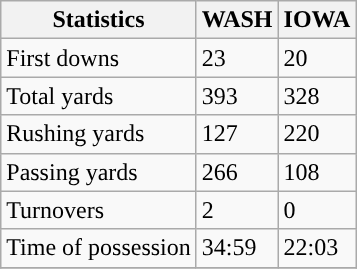<table class="wikitable" style="float: left;">
<tr>
<th>Statistics</th>
<th>WASH</th>
<th>IOWA</th>
</tr>
<tr>
<td>First downs</td>
<td>23</td>
<td>20</td>
</tr>
<tr>
<td>Total yards</td>
<td>393</td>
<td>328</td>
</tr>
<tr>
<td>Rushing yards</td>
<td>127</td>
<td>220</td>
</tr>
<tr>
<td>Passing yards</td>
<td>266</td>
<td>108</td>
</tr>
<tr>
<td>Turnovers</td>
<td>2</td>
<td>0</td>
</tr>
<tr>
<td>Time of possession</td>
<td>34:59</td>
<td>22:03</td>
</tr>
<tr>
</tr>
</table>
